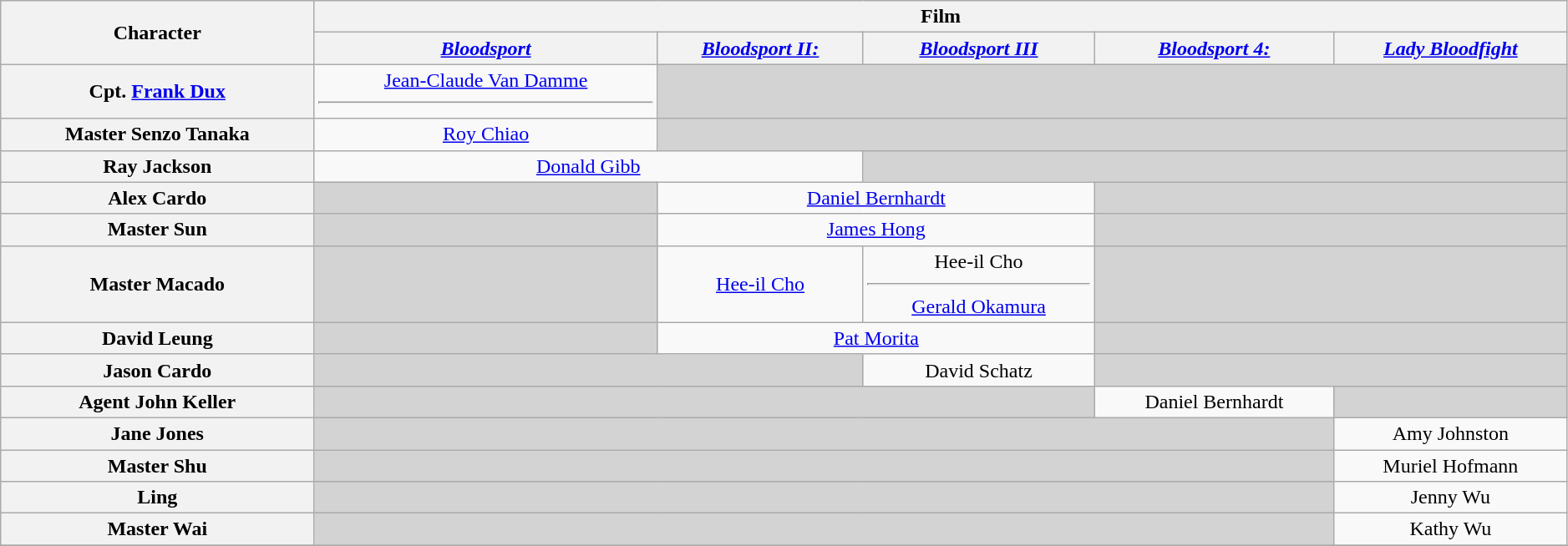<table class="wikitable plainrowheaders" style="text-align:center; width:99%;">
<tr>
<th rowspan="2">Character</th>
<th colspan="5">Film</th>
</tr>
<tr>
<th><em><a href='#'>Bloodsport</a></em></th>
<th><em><a href='#'>Bloodsport II:<br></a></em></th>
<th><em><a href='#'>Bloodsport III</a></em></th>
<th><em><a href='#'>Bloodsport 4:<br></a></em></th>
<th><em><a href='#'>Lady Bloodfight</a></em></th>
</tr>
<tr>
<th>Cpt. <a href='#'>Frank Dux</a></th>
<td><a href='#'>Jean-Claude Van Damme</a> <hr></td>
<td colspan="4" style="background:lightgrey;"></td>
</tr>
<tr>
<th>Master Senzo Tanaka</th>
<td><a href='#'>Roy Chiao</a></td>
<td colspan="4" style="background:lightgrey;"></td>
</tr>
<tr>
<th>Ray Jackson</th>
<td colspan="2"><a href='#'>Donald Gibb</a></td>
<td colspan="3" style="background:lightgrey;"></td>
</tr>
<tr>
<th>Alex Cardo</th>
<td style="background:lightgrey;"></td>
<td colspan="2"><a href='#'>Daniel Bernhardt</a></td>
<td colspan="2" style="background:lightgrey;"></td>
</tr>
<tr>
<th>Master Sun</th>
<td style="background:lightgrey;"></td>
<td colspan="2"><a href='#'>James Hong</a></td>
<td colspan="2" style="background:lightgrey;"></td>
</tr>
<tr>
<th>Master Macado <br></th>
<td style="background:lightgrey;"></td>
<td><a href='#'>Hee-il Cho</a></td>
<td>Hee-il Cho <hr><a href='#'>Gerald Okamura</a></td>
<td colspan="2" style="background:lightgrey;"></td>
</tr>
<tr>
<th>David Leung</th>
<td style="background:lightgrey;"></td>
<td colspan="2"><a href='#'>Pat Morita</a></td>
<td colspan="2" style="background:lightgrey;"></td>
</tr>
<tr>
<th>Jason Cardo</th>
<td colspan="2" style="background:lightgrey;"></td>
<td>David Schatz</td>
<td colspan="2" style="background:lightgrey;"></td>
</tr>
<tr>
<th>Agent John Keller</th>
<td colspan="3" style="background:lightgrey;"></td>
<td>Daniel Bernhardt</td>
<td style="background:lightgrey;"></td>
</tr>
<tr>
<th>Jane Jones</th>
<td colspan="4" style="background:lightgrey;"></td>
<td>Amy Johnston</td>
</tr>
<tr>
<th>Master Shu</th>
<td colspan="4" style="background:lightgrey;"></td>
<td>Muriel Hofmann</td>
</tr>
<tr>
<th>Ling</th>
<td colspan="4" style="background:lightgrey;"></td>
<td>Jenny Wu</td>
</tr>
<tr>
<th>Master Wai</th>
<td colspan="4" style="background:lightgrey;"></td>
<td>Kathy Wu</td>
</tr>
<tr>
</tr>
</table>
